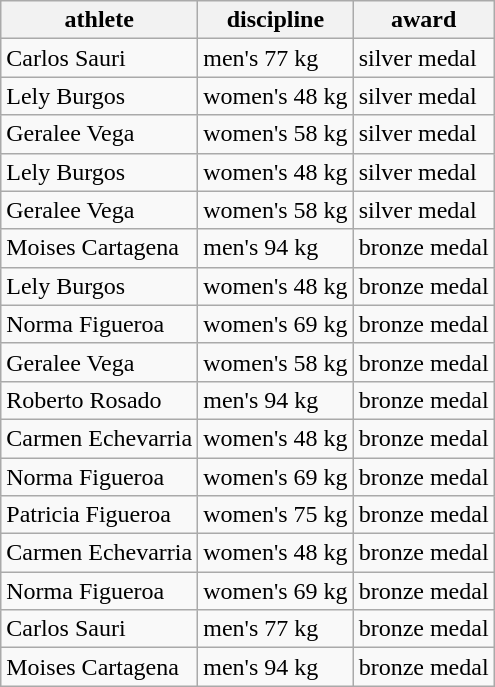<table class="wikitable">
<tr>
<th>athlete</th>
<th>discipline</th>
<th>award</th>
</tr>
<tr>
<td>Carlos Sauri</td>
<td>men's 77 kg</td>
<td>silver medal</td>
</tr>
<tr>
<td>Lely Burgos</td>
<td>women's 48 kg</td>
<td>silver medal</td>
</tr>
<tr>
<td>Geralee Vega</td>
<td>women's 58 kg</td>
<td>silver medal</td>
</tr>
<tr>
<td>Lely Burgos</td>
<td>women's 48 kg</td>
<td>silver medal</td>
</tr>
<tr>
<td>Geralee Vega</td>
<td>women's 58 kg</td>
<td>silver medal</td>
</tr>
<tr>
<td>Moises Cartagena</td>
<td>men's 94 kg</td>
<td>bronze medal</td>
</tr>
<tr>
<td>Lely Burgos</td>
<td>women's 48 kg</td>
<td>bronze medal</td>
</tr>
<tr>
<td>Norma Figueroa</td>
<td>women's 69 kg</td>
<td>bronze medal</td>
</tr>
<tr>
<td>Geralee Vega</td>
<td>women's 58 kg</td>
<td>bronze medal</td>
</tr>
<tr>
<td>Roberto Rosado</td>
<td>men's 94 kg</td>
<td>bronze medal</td>
</tr>
<tr>
<td>Carmen Echevarria</td>
<td>women's 48 kg</td>
<td>bronze medal</td>
</tr>
<tr>
<td>Norma Figueroa</td>
<td>women's 69 kg</td>
<td>bronze medal</td>
</tr>
<tr>
<td>Patricia Figueroa</td>
<td>women's 75 kg</td>
<td>bronze medal</td>
</tr>
<tr>
<td>Carmen Echevarria</td>
<td>women's 48 kg</td>
<td>bronze medal</td>
</tr>
<tr>
<td>Norma Figueroa</td>
<td>women's 69 kg</td>
<td>bronze medal</td>
</tr>
<tr>
<td>Carlos Sauri</td>
<td>men's 77 kg</td>
<td>bronze medal</td>
</tr>
<tr>
<td>Moises Cartagena</td>
<td>men's 94 kg</td>
<td>bronze medal</td>
</tr>
</table>
